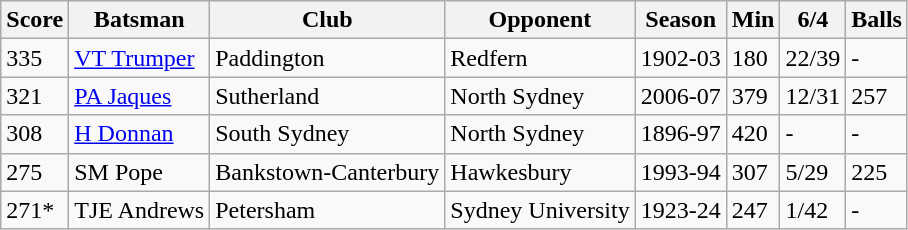<table class="wikitable">
<tr>
<th>Score</th>
<th>Batsman</th>
<th>Club</th>
<th>Opponent</th>
<th>Season</th>
<th>Min</th>
<th>6/4</th>
<th>Balls</th>
</tr>
<tr>
<td>335</td>
<td><a href='#'>VT Trumper</a></td>
<td>Paddington</td>
<td>Redfern</td>
<td>1902-03</td>
<td>180</td>
<td>22/39</td>
<td>-</td>
</tr>
<tr>
<td>321</td>
<td><a href='#'>PA Jaques</a></td>
<td>Sutherland</td>
<td>North Sydney</td>
<td>2006-07</td>
<td>379</td>
<td>12/31</td>
<td>257</td>
</tr>
<tr>
<td>308</td>
<td><a href='#'>H Donnan</a></td>
<td>South Sydney</td>
<td>North Sydney</td>
<td>1896-97</td>
<td>420</td>
<td>-</td>
<td>-</td>
</tr>
<tr>
<td>275</td>
<td>SM Pope</td>
<td>Bankstown-Canterbury</td>
<td>Hawkesbury</td>
<td>1993-94</td>
<td>307</td>
<td>5/29</td>
<td>225</td>
</tr>
<tr>
<td>271*</td>
<td>TJE Andrews</td>
<td>Petersham</td>
<td>Sydney University</td>
<td>1923-24</td>
<td>247</td>
<td>1/42</td>
<td>-</td>
</tr>
</table>
